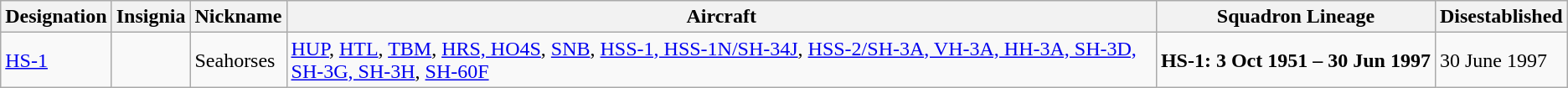<table class="wikitable">
<tr>
<th>Designation</th>
<th>Insignia</th>
<th>Nickname</th>
<th>Aircraft</th>
<th>Squadron Lineage</th>
<th>Disestablished</th>
</tr>
<tr>
<td><a href='#'>HS-1</a></td>
<td></td>
<td>Seahorses</td>
<td><a href='#'>HUP</a>, <a href='#'>HTL</a>, <a href='#'>TBM</a>, <a href='#'>HRS, HO4S</a>, <a href='#'>SNB</a>, <a href='#'>HSS-1, HSS-1N/SH-34J</a>, <a href='#'>HSS-2/SH-3A, VH-3A, HH-3A, SH-3D, SH-3G, SH-3H</a>, <a href='#'>SH-60F</a></td>
<td style="white-space: nowrap;"><strong>HS-1: 3 Oct 1951 – 30 Jun 1997</strong></td>
<td>30 June 1997</td>
</tr>
</table>
